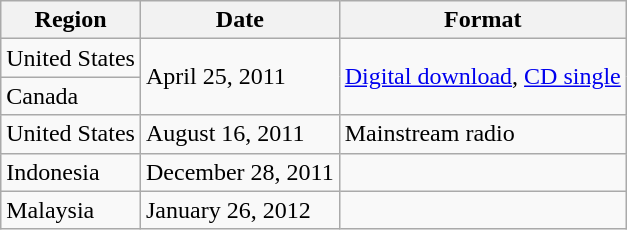<table class=wikitable>
<tr>
<th>Region</th>
<th>Date</th>
<th>Format</th>
</tr>
<tr>
<td>United States</td>
<td rowspan="2">April 25, 2011</td>
<td rowspan="2"><a href='#'>Digital download</a>, <a href='#'>CD single</a></td>
</tr>
<tr>
<td>Canada</td>
</tr>
<tr>
<td>United States</td>
<td>August 16, 2011</td>
<td>Mainstream radio</td>
</tr>
<tr>
<td>Indonesia</td>
<td>December 28, 2011</td>
<td></td>
</tr>
<tr>
<td>Malaysia</td>
<td>January 26, 2012</td>
<td></td>
</tr>
</table>
